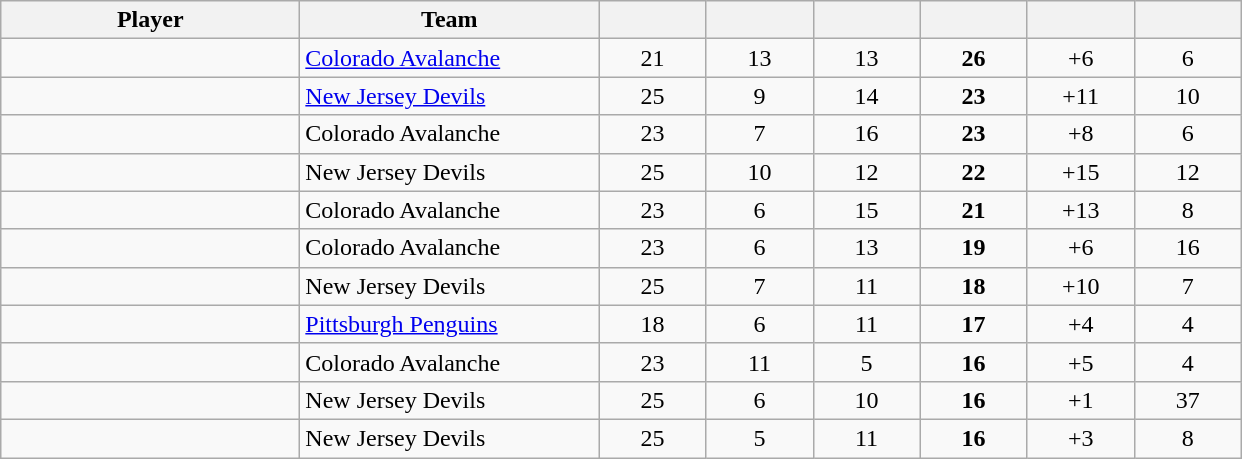<table style="padding:3px; border-spacing:0; text-align:center;" class="wikitable sortable">
<tr>
<th style="width:12em">Player</th>
<th style="width:12em">Team</th>
<th style="width:4em"></th>
<th style="width:4em"></th>
<th style="width:4em"></th>
<th style="width:4em"></th>
<th data-sort-type="number" style="width:4em"></th>
<th style="width:4em"></th>
</tr>
<tr>
<td align=left></td>
<td align=left><a href='#'>Colorado Avalanche</a></td>
<td>21</td>
<td>13</td>
<td>13</td>
<td><strong>26</strong></td>
<td>+6</td>
<td>6</td>
</tr>
<tr>
<td align=left></td>
<td align=left><a href='#'>New Jersey Devils</a></td>
<td>25</td>
<td>9</td>
<td>14</td>
<td><strong>23</strong></td>
<td>+11</td>
<td>10</td>
</tr>
<tr>
<td align=left></td>
<td align=left>Colorado Avalanche</td>
<td>23</td>
<td>7</td>
<td>16</td>
<td><strong>23</strong></td>
<td>+8</td>
<td>6</td>
</tr>
<tr>
<td align=left></td>
<td align=left>New Jersey Devils</td>
<td>25</td>
<td>10</td>
<td>12</td>
<td><strong>22</strong></td>
<td>+15</td>
<td>12</td>
</tr>
<tr>
<td align=left></td>
<td align=left>Colorado Avalanche</td>
<td>23</td>
<td>6</td>
<td>15</td>
<td><strong>21</strong></td>
<td>+13</td>
<td>8</td>
</tr>
<tr>
<td align=left></td>
<td align=left>Colorado Avalanche</td>
<td>23</td>
<td>6</td>
<td>13</td>
<td><strong>19</strong></td>
<td>+6</td>
<td>16</td>
</tr>
<tr>
<td align=left></td>
<td align=left>New Jersey Devils</td>
<td>25</td>
<td>7</td>
<td>11</td>
<td><strong>18</strong></td>
<td>+10</td>
<td>7</td>
</tr>
<tr>
<td align=left></td>
<td align=left><a href='#'>Pittsburgh Penguins</a></td>
<td>18</td>
<td>6</td>
<td>11</td>
<td><strong>17</strong></td>
<td>+4</td>
<td>4</td>
</tr>
<tr>
<td align=left></td>
<td align=left>Colorado Avalanche</td>
<td>23</td>
<td>11</td>
<td>5</td>
<td><strong>16</strong></td>
<td>+5</td>
<td>4</td>
</tr>
<tr>
<td align=left></td>
<td align=left>New Jersey Devils</td>
<td>25</td>
<td>6</td>
<td>10</td>
<td><strong>16</strong></td>
<td>+1</td>
<td>37</td>
</tr>
<tr>
<td align=left></td>
<td align=left>New Jersey Devils</td>
<td>25</td>
<td>5</td>
<td>11</td>
<td><strong>16</strong></td>
<td>+3</td>
<td>8</td>
</tr>
</table>
